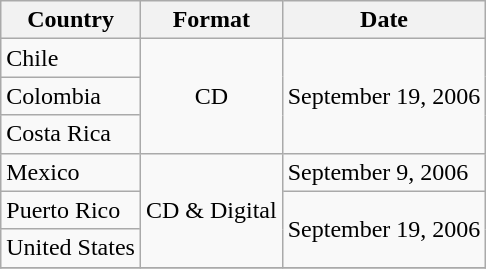<table class="wikitable">
<tr>
<th>Country</th>
<th>Format</th>
<th>Date</th>
</tr>
<tr>
<td>Chile</td>
<td rowspan="3" style="text-align:center;">CD</td>
<td rowspan="3">September 19, 2006</td>
</tr>
<tr>
<td>Colombia</td>
</tr>
<tr>
<td>Costa Rica</td>
</tr>
<tr>
<td>Mexico</td>
<td rowspan="3">CD & Digital</td>
<td>September 9, 2006</td>
</tr>
<tr>
<td>Puerto Rico</td>
<td rowspan="2">September 19, 2006</td>
</tr>
<tr>
<td>United States</td>
</tr>
<tr>
</tr>
</table>
